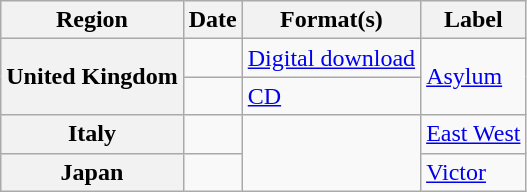<table class="wikitable plainrowheaders">
<tr>
<th scope="col">Region</th>
<th scope="col">Date</th>
<th scope="col">Format(s)</th>
<th scope="col">Label</th>
</tr>
<tr>
<th scope="row" rowspan="2">United Kingdom</th>
<td></td>
<td><a href='#'>Digital download</a></td>
<td rowspan="2"><a href='#'>Asylum</a></td>
</tr>
<tr>
<td></td>
<td><a href='#'>CD</a></td>
</tr>
<tr>
<th scope="row">Italy</th>
<td></td>
<td rowspan="2"></td>
<td><a href='#'>East West</a></td>
</tr>
<tr>
<th scope="row">Japan</th>
<td></td>
<td><a href='#'>Victor</a></td>
</tr>
</table>
